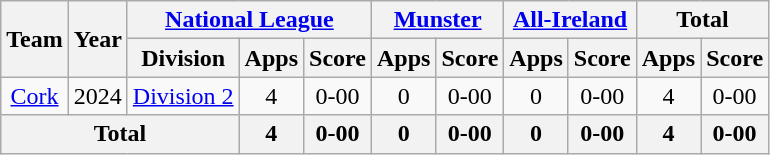<table class="wikitable" style="text-align:center">
<tr>
<th rowspan="2">Team</th>
<th rowspan="2">Year</th>
<th colspan="3"><a href='#'>National League</a></th>
<th colspan="2"><a href='#'>Munster</a></th>
<th colspan="2"><a href='#'>All-Ireland</a></th>
<th colspan="2">Total</th>
</tr>
<tr>
<th>Division</th>
<th>Apps</th>
<th>Score</th>
<th>Apps</th>
<th>Score</th>
<th>Apps</th>
<th>Score</th>
<th>Apps</th>
<th>Score</th>
</tr>
<tr>
<td rowspan="1"><a href='#'>Cork</a></td>
<td>2024</td>
<td rowspan="1"><a href='#'>Division 2</a></td>
<td>4</td>
<td>0-00</td>
<td>0</td>
<td>0-00</td>
<td>0</td>
<td>0-00</td>
<td>4</td>
<td>0-00</td>
</tr>
<tr>
<th colspan="3">Total</th>
<th>4</th>
<th>0-00</th>
<th>0</th>
<th>0-00</th>
<th>0</th>
<th>0-00</th>
<th>4</th>
<th>0-00</th>
</tr>
</table>
